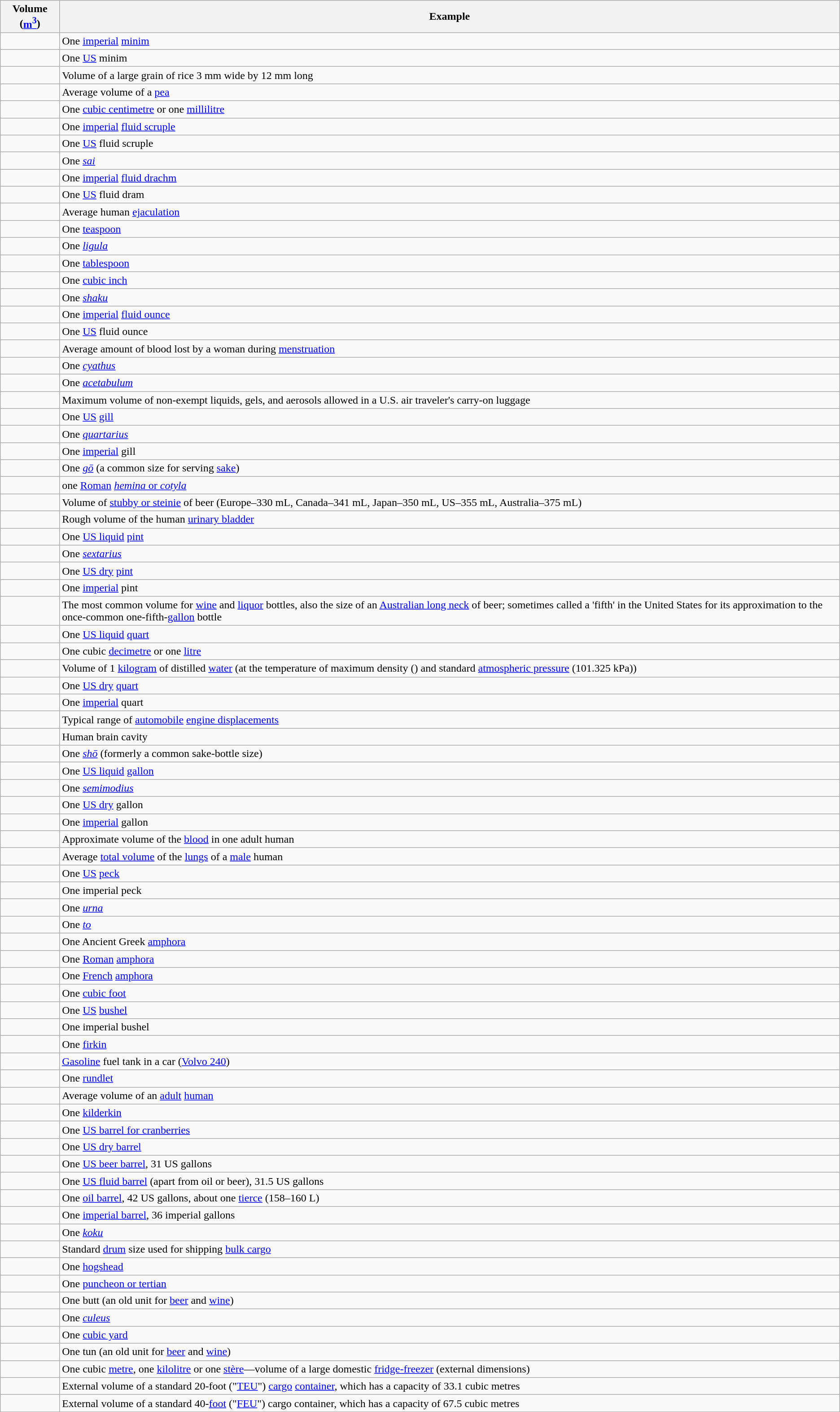<table class=wikitable>
<tr>
<th>Volume (<a href='#'>m<sup>3</sup></a>)</th>
<th>Example</th>
</tr>
<tr>
<td align=right valign=top></td>
<td>One <a href='#'>imperial</a> <a href='#'>minim</a></td>
</tr>
<tr>
<td align=right valign=top></td>
<td>One <a href='#'>US</a> minim</td>
</tr>
<tr>
<td align=right valign=top></td>
<td>Volume of a large grain of rice 3 mm wide by 12 mm long</td>
</tr>
<tr>
<td align=right valign=top></td>
<td>Average volume of a <a href='#'>pea</a></td>
</tr>
<tr>
<td align=right valign=top></td>
<td>One <a href='#'>cubic centimetre</a> or one <a href='#'>millilitre</a></td>
</tr>
<tr>
<td align=right valign=top></td>
<td>One <a href='#'>imperial</a> <a href='#'>fluid scruple</a></td>
</tr>
<tr>
<td align=right valign=top></td>
<td>One <a href='#'>US</a> fluid scruple</td>
</tr>
<tr>
<td align=right valign=top></td>
<td>One <em><a href='#'>sai</a></em></td>
</tr>
<tr>
<td align=right valign=top></td>
<td>One <a href='#'>imperial</a> <a href='#'>fluid drachm</a></td>
</tr>
<tr>
<td align=right valign=top></td>
<td>One <a href='#'>US</a> fluid dram</td>
</tr>
<tr>
<td align=right valign=top></td>
<td>Average human <a href='#'>ejaculation</a></td>
</tr>
<tr>
<td align=right valign=top></td>
<td>One <a href='#'>teaspoon</a></td>
</tr>
<tr>
<td align=right valign=top></td>
<td>One <em><a href='#'>ligula</a></em></td>
</tr>
<tr>
<td align=right valign=top></td>
<td>One <a href='#'>tablespoon</a></td>
</tr>
<tr>
<td align=right valign=top></td>
<td>One <a href='#'>cubic inch</a></td>
</tr>
<tr>
<td align=right valign=top></td>
<td>One <em><a href='#'>shaku</a></em></td>
</tr>
<tr>
<td align=right valign=top></td>
<td>One <a href='#'>imperial</a> <a href='#'>fluid ounce</a></td>
</tr>
<tr>
<td align=right valign=top></td>
<td>One <a href='#'>US</a> fluid ounce</td>
</tr>
<tr>
<td align=right valign=top></td>
<td>Average amount of blood lost by a woman during <a href='#'>menstruation</a></td>
</tr>
<tr>
<td align=right valign=top></td>
<td>One <em><a href='#'>cyathus</a></em></td>
</tr>
<tr>
<td align=right valign=top></td>
<td>One <em><a href='#'>acetabulum</a></em></td>
</tr>
<tr>
<td align=right valign=top></td>
<td>Maximum volume of non-exempt liquids, gels, and aerosols allowed in a U.S. air traveler's carry-on luggage</td>
</tr>
<tr>
<td align=right valign=top></td>
<td>One <a href='#'>US</a> <a href='#'>gill</a></td>
</tr>
<tr>
<td align=right valign=top></td>
<td>One <em><a href='#'>quartarius</a></em></td>
</tr>
<tr>
<td align=right valign=top></td>
<td>One <a href='#'>imperial</a> gill</td>
</tr>
<tr>
<td align=right valign=top></td>
<td>One <em><a href='#'>gō</a></em> (a common size for serving <a href='#'>sake</a>)</td>
</tr>
<tr>
<td align=right valign=top></td>
<td>one <a href='#'>Roman</a> <a href='#'><em>hemina</em> or <em>cotyla</em></a></td>
</tr>
<tr>
<td align=right valign=top></td>
<td>Volume of <a href='#'>stubby or steinie</a> of beer (Europe–330 mL, Canada–341 mL, Japan–350 mL, US–355 mL, Australia–375 mL)</td>
</tr>
<tr>
<td align=right valign=top></td>
<td>Rough volume of the human <a href='#'>urinary bladder</a></td>
</tr>
<tr>
<td align=right valign=top></td>
<td>One <a href='#'>US liquid</a> <a href='#'>pint</a></td>
</tr>
<tr>
<td align=right valign=top></td>
<td>One <em><a href='#'>sextarius</a></em></td>
</tr>
<tr>
<td align=right valign=top></td>
<td>One <a href='#'>US dry</a> <a href='#'>pint</a></td>
</tr>
<tr>
<td align=right valign=top></td>
<td>One <a href='#'>imperial</a> pint</td>
</tr>
<tr>
<td align=right valign=top></td>
<td>The most common volume for <a href='#'>wine</a> and <a href='#'>liquor</a> bottles, also the size of an <a href='#'>Australian long neck</a> of beer; sometimes called a 'fifth' in the United States for its approximation to the once-common one-fifth-<a href='#'>gallon</a> bottle</td>
</tr>
<tr>
<td align=right valign=top></td>
<td>One <a href='#'>US liquid</a> <a href='#'>quart</a></td>
</tr>
<tr>
<td align=right valign=top></td>
<td>One cubic <a href='#'>decimetre</a> or one <a href='#'>litre</a></td>
</tr>
<tr>
<td align=right valign=top></td>
<td>Volume of 1 <a href='#'>kilogram</a> of distilled <a href='#'>water</a> (at the temperature of maximum density () and standard <a href='#'>atmospheric pressure</a> (101.325 kPa))</td>
</tr>
<tr>
<td align=right valign=top></td>
<td>One <a href='#'>US dry</a> <a href='#'>quart</a></td>
</tr>
<tr>
<td align=right valign=top></td>
<td>One <a href='#'>imperial</a> quart</td>
</tr>
<tr>
<td align=right valign=top></td>
<td>Typical range of <a href='#'>automobile</a> <a href='#'>engine displacements</a></td>
</tr>
<tr>
<td align=right valign=top></td>
<td>Human brain cavity</td>
</tr>
<tr>
<td align=right valign=top></td>
<td>One <em><a href='#'>shō</a></em> (formerly a common sake-bottle size)</td>
</tr>
<tr>
<td align=right valign=top></td>
<td>One <a href='#'>US liquid</a> <a href='#'>gallon</a></td>
</tr>
<tr>
<td align=right valign=top></td>
<td>One <em><a href='#'>semimodius</a></em></td>
</tr>
<tr>
<td align=right valign=top></td>
<td>One <a href='#'>US dry</a> gallon</td>
</tr>
<tr>
<td align=right valign=top></td>
<td>One <a href='#'>imperial</a> gallon</td>
</tr>
<tr>
<td align=right valign=top></td>
<td>Approximate volume of the <a href='#'>blood</a> in one adult human</td>
</tr>
<tr>
<td align=right valign=top></td>
<td>Average <a href='#'>total volume</a> of the <a href='#'>lungs</a> of a <a href='#'>male</a> human</td>
</tr>
<tr>
<td align=right valign=top></td>
<td>One <a href='#'>US</a> <a href='#'>peck</a></td>
</tr>
<tr>
<td align=right valign=top></td>
<td>One imperial peck</td>
</tr>
<tr>
<td align=right valign=top></td>
<td>One <em><a href='#'>urna</a></em></td>
</tr>
<tr>
<td align=right valign=top></td>
<td>One <em><a href='#'>to</a></em></td>
</tr>
<tr>
<td align=right valign=top></td>
<td>One Ancient Greek <a href='#'>amphora</a></td>
</tr>
<tr>
<td align=right valign=top></td>
<td>One <a href='#'>Roman</a> <a href='#'>amphora</a></td>
</tr>
<tr>
<td align=right valign=top></td>
<td>One <a href='#'>French</a> <a href='#'>amphora</a></td>
</tr>
<tr>
<td align=right valign=top></td>
<td>One <a href='#'>cubic foot</a></td>
</tr>
<tr>
<td align=right valign=top></td>
<td>One <a href='#'>US</a> <a href='#'>bushel</a></td>
</tr>
<tr>
<td align=right valign=top></td>
<td>One imperial bushel</td>
</tr>
<tr>
<td align=right valign=top></td>
<td>One <a href='#'>firkin</a></td>
</tr>
<tr>
<td align=right valign=top></td>
<td><a href='#'>Gasoline</a> fuel tank in a car (<a href='#'>Volvo 240</a>)</td>
</tr>
<tr>
<td align=right valign=top></td>
<td>One <a href='#'>rundlet</a></td>
</tr>
<tr>
<td align=right valign=top></td>
<td>Average volume of an <a href='#'>adult</a> <a href='#'>human</a></td>
</tr>
<tr>
<td align=right valign=top></td>
<td>One <a href='#'>kilderkin</a></td>
</tr>
<tr>
<td align=right valign=top></td>
<td>One <a href='#'>US barrel for cranberries</a></td>
</tr>
<tr>
<td align=right valign=top></td>
<td>One <a href='#'>US dry barrel</a></td>
</tr>
<tr>
<td align=right valign=top></td>
<td>One <a href='#'>US beer barrel</a>, 31 US gallons</td>
</tr>
<tr>
<td align=right valign=top></td>
<td>One <a href='#'>US fluid barrel</a> (apart from oil or beer), 31.5 US gallons</td>
</tr>
<tr>
<td align=right valign=top></td>
<td>One <a href='#'>oil barrel</a>, 42 US gallons, about one <a href='#'>tierce</a> (158–160 L)</td>
</tr>
<tr>
<td align=right valign=top></td>
<td>One <a href='#'>imperial barrel</a>, 36 imperial gallons</td>
</tr>
<tr>
<td align=right valign=top></td>
<td>One <em><a href='#'>koku</a></em></td>
</tr>
<tr>
<td align=right valign=top></td>
<td>Standard <a href='#'>drum</a> size used for shipping <a href='#'>bulk cargo</a></td>
</tr>
<tr>
<td align=right valign=top></td>
<td>One <a href='#'>hogshead</a></td>
</tr>
<tr>
<td align=right valign=top></td>
<td>One <a href='#'>puncheon or tertian</a></td>
</tr>
<tr>
<td align=right valign=top></td>
<td>One butt (an old unit for <a href='#'>beer</a> and <a href='#'>wine</a>)</td>
</tr>
<tr>
<td align=right valign=top></td>
<td>One <em><a href='#'>culeus</a></em></td>
</tr>
<tr>
<td align=right valign=top></td>
<td>One <a href='#'>cubic yard</a></td>
</tr>
<tr>
<td align=right valign=top></td>
<td>One tun (an old unit for <a href='#'>beer</a> and <a href='#'>wine</a>)</td>
</tr>
<tr>
<td align=right valign=top></td>
<td>One cubic <a href='#'>metre</a>, one <a href='#'>kilolitre</a> or one <a href='#'>stère</a>—volume of a large domestic <a href='#'>fridge-freezer</a> (external dimensions)</td>
</tr>
<tr>
<td align=right valign=top></td>
<td>External volume of a standard 20-foot ("<a href='#'>TEU</a>") <a href='#'>cargo</a> <a href='#'>container</a>, which has a capacity of 33.1 cubic metres</td>
</tr>
<tr>
<td align=right valign=top></td>
<td>External volume of a standard 40-<a href='#'>foot</a> ("<a href='#'>FEU</a>") cargo container, which has a capacity of 67.5 cubic metres</td>
</tr>
</table>
